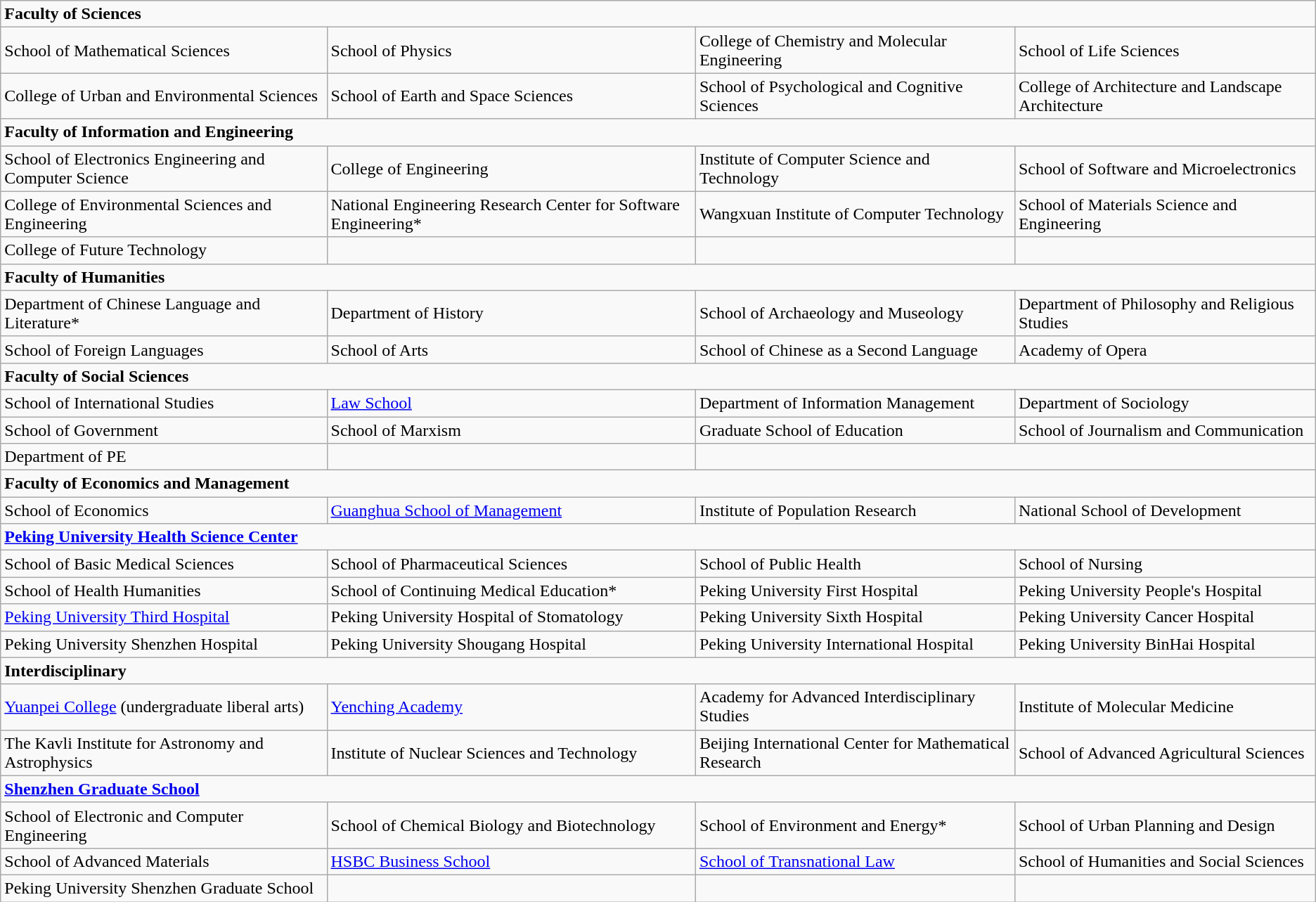<table class="wikitable sortable">
<tr>
<td colspan="4"><strong>Faculty of Sciences</strong></td>
</tr>
<tr>
<td>School of Mathematical Sciences</td>
<td>School of Physics</td>
<td>College of Chemistry and Molecular Engineering</td>
<td>School of Life Sciences</td>
</tr>
<tr>
<td>College of Urban and Environmental Sciences</td>
<td>School of Earth and Space Sciences</td>
<td>School of Psychological and Cognitive Sciences</td>
<td>College of Architecture and Landscape Architecture</td>
</tr>
<tr>
<td colspan="4"><strong>Faculty of Information and Engineering</strong></td>
</tr>
<tr>
<td>School of Electronics Engineering and Computer Science</td>
<td>College of Engineering</td>
<td>Institute of Computer Science and Technology</td>
<td>School of Software and Microelectronics</td>
</tr>
<tr>
<td>College of Environmental Sciences and Engineering</td>
<td>National Engineering Research Center for Software Engineering*</td>
<td>Wangxuan Institute of Computer Technology</td>
<td>School of Materials Science and Engineering</td>
</tr>
<tr>
<td>College of Future Technology</td>
<td></td>
<td></td>
<td></td>
</tr>
<tr>
<td colspan="4"><strong>Faculty of Humanities</strong></td>
</tr>
<tr>
<td>Department of Chinese Language and Literature*</td>
<td>Department of History</td>
<td>School of Archaeology and Museology</td>
<td>Department of Philosophy and Religious Studies</td>
</tr>
<tr>
<td>School of Foreign Languages</td>
<td>School of Arts</td>
<td>School of Chinese as a Second Language</td>
<td>Academy of Opera</td>
</tr>
<tr>
<td colspan="4"><strong>Faculty of Social Sciences</strong></td>
</tr>
<tr>
<td>School of International Studies</td>
<td><a href='#'>Law School</a></td>
<td>Department of Information Management</td>
<td>Department of Sociology</td>
</tr>
<tr>
<td>School of Government</td>
<td>School of Marxism</td>
<td>Graduate School of Education</td>
<td>School of Journalism and Communication</td>
</tr>
<tr>
<td>Department of PE</td>
<td></td>
</tr>
<tr>
<td colspan="4"><strong>Faculty of Economics and Management</strong></td>
</tr>
<tr>
<td>School of Economics</td>
<td><a href='#'>Guanghua School of Management</a></td>
<td>Institute of Population Research</td>
<td>National School of Development</td>
</tr>
<tr>
<td colspan="4"><strong><a href='#'>Peking University Health Science Center</a></strong></td>
</tr>
<tr>
<td>School of Basic Medical Sciences</td>
<td>School of Pharmaceutical Sciences</td>
<td>School of Public Health</td>
<td>School of Nursing</td>
</tr>
<tr>
<td>School of Health Humanities</td>
<td>School of Continuing Medical Education*</td>
<td>Peking University First Hospital</td>
<td>Peking University People's Hospital</td>
</tr>
<tr>
<td><a href='#'>Peking University Third Hospital</a></td>
<td>Peking University Hospital of Stomatology</td>
<td>Peking University Sixth Hospital</td>
<td>Peking University Cancer Hospital</td>
</tr>
<tr>
<td>Peking University Shenzhen Hospital</td>
<td>Peking University Shougang Hospital</td>
<td>Peking University International Hospital</td>
<td>Peking University BinHai Hospital</td>
</tr>
<tr>
<td colspan="4"><strong>Interdisciplinary</strong></td>
</tr>
<tr>
<td><a href='#'>Yuanpei College</a> (undergraduate liberal arts)</td>
<td><a href='#'>Yenching Academy</a></td>
<td>Academy for Advanced Interdisciplinary Studies</td>
<td>Institute of Molecular Medicine</td>
</tr>
<tr>
<td>The Kavli Institute for Astronomy and Astrophysics</td>
<td>Institute of Nuclear Sciences and Technology</td>
<td>Beijing International Center for Mathematical Research</td>
<td>School of Advanced Agricultural Sciences</td>
</tr>
<tr>
<td colspan="4"><strong><a href='#'>Shenzhen Graduate School</a></strong></td>
</tr>
<tr>
<td>School of Electronic and Computer Engineering</td>
<td>School of Chemical Biology and Biotechnology</td>
<td>School of Environment and Energy*</td>
<td>School of Urban Planning and Design</td>
</tr>
<tr>
<td>School of Advanced Materials</td>
<td><a href='#'>HSBC Business School</a></td>
<td><a href='#'>School of Transnational Law</a></td>
<td>School of Humanities and Social Sciences</td>
</tr>
<tr>
<td>Peking University Shenzhen Graduate School</td>
<td></td>
<td></td>
<td></td>
</tr>
</table>
